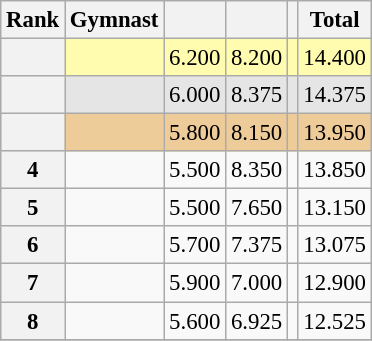<table class="wikitable sortable" style="text-align:center; font-size:95%">
<tr>
<th scope=col>Rank</th>
<th scope=col>Gymnast</th>
<th scope=col></th>
<th scope=col></th>
<th scope=col></th>
<th scope=col>Total</th>
</tr>
<tr bgcolor=fffcaf>
<th scope=row></th>
<td align=left></td>
<td>6.200</td>
<td>8.200</td>
<td></td>
<td>14.400</td>
</tr>
<tr bgcolor=e5e5e5>
<th scope=row></th>
<td align=left></td>
<td>6.000</td>
<td>8.375</td>
<td></td>
<td>14.375</td>
</tr>
<tr bgcolor=eecc99>
<th scope=row></th>
<td align=left></td>
<td>5.800</td>
<td>8.150</td>
<td></td>
<td>13.950</td>
</tr>
<tr>
<th scope=row>4</th>
<td align=left></td>
<td>5.500</td>
<td>8.350</td>
<td></td>
<td>13.850</td>
</tr>
<tr>
<th scope=row>5</th>
<td align=left></td>
<td>5.500</td>
<td>7.650</td>
<td></td>
<td>13.150</td>
</tr>
<tr>
<th scope=row>6</th>
<td align=left></td>
<td>5.700</td>
<td>7.375</td>
<td></td>
<td>13.075</td>
</tr>
<tr>
<th scope=row>7</th>
<td align=left></td>
<td>5.900</td>
<td>7.000</td>
<td></td>
<td>12.900</td>
</tr>
<tr>
<th scope=row>8</th>
<td align=left></td>
<td>5.600</td>
<td>6.925</td>
<td></td>
<td>12.525</td>
</tr>
<tr>
</tr>
</table>
